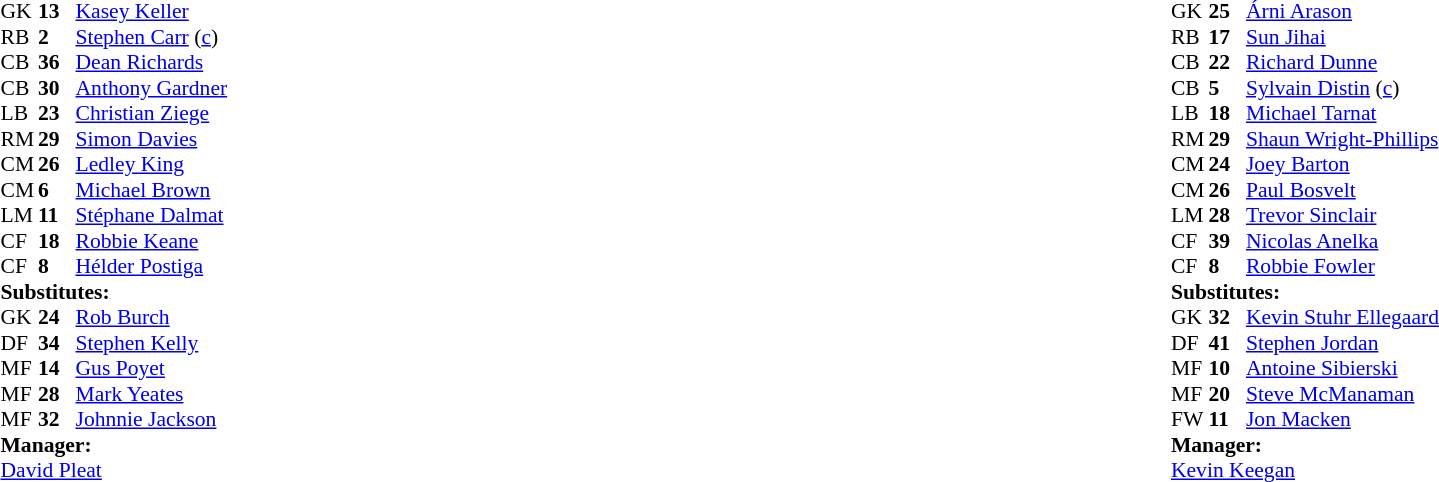<table width=92%>
<tr>
<td valign="top" width="50%"><br><table style=font-size:90% cellspacing=0 cellpadding=0>
<tr>
<th width=25></th>
<th width=25></th>
</tr>
<tr>
<td>GK</td>
<td><strong>13</strong></td>
<td> <a href='#'>Kasey Keller</a></td>
</tr>
<tr>
<td>RB</td>
<td><strong>2</strong></td>
<td> <a href='#'>Stephen Carr</a> (<a href='#'>c</a>)</td>
</tr>
<tr>
<td>CB</td>
<td><strong>36</strong></td>
<td> <a href='#'>Dean Richards</a></td>
</tr>
<tr>
<td>CB</td>
<td><strong>30</strong></td>
<td> <a href='#'>Anthony Gardner</a></td>
</tr>
<tr>
<td>LB</td>
<td><strong>23</strong></td>
<td> <a href='#'>Christian Ziege</a></td>
<td></td>
<td></td>
</tr>
<tr>
<td>RM</td>
<td><strong>29</strong></td>
<td> <a href='#'>Simon Davies</a></td>
</tr>
<tr>
<td>CM</td>
<td><strong>26</strong></td>
<td> <a href='#'>Ledley King</a></td>
</tr>
<tr>
<td>CM</td>
<td><strong>6</strong></td>
<td> <a href='#'>Michael Brown</a></td>
</tr>
<tr>
<td>LM</td>
<td><strong>11</strong></td>
<td> <a href='#'>Stéphane Dalmat</a></td>
</tr>
<tr>
<td>CF</td>
<td><strong>18</strong></td>
<td> <a href='#'>Robbie Keane</a></td>
</tr>
<tr>
<td>CF</td>
<td><strong>8</strong></td>
<td> <a href='#'>Hélder Postiga</a></td>
<td></td>
<td></td>
</tr>
<tr>
<td colspan=3><strong>Substitutes:</strong></td>
</tr>
<tr>
<td>GK</td>
<td><strong>24</strong></td>
<td> <a href='#'>Rob Burch</a></td>
</tr>
<tr>
<td>DF</td>
<td><strong>34</strong></td>
<td> <a href='#'>Stephen Kelly</a></td>
</tr>
<tr>
<td>MF</td>
<td><strong>14</strong></td>
<td> <a href='#'>Gus Poyet</a></td>
<td></td>
<td></td>
</tr>
<tr>
<td>MF</td>
<td><strong>28</strong></td>
<td> <a href='#'>Mark Yeates</a></td>
</tr>
<tr>
<td>MF</td>
<td><strong>32</strong></td>
<td> <a href='#'>Johnnie Jackson</a></td>
<td></td>
<td></td>
</tr>
<tr>
<td colspan=3><strong>Manager:</strong></td>
</tr>
<tr>
<td colspan=4> <a href='#'>David Pleat</a></td>
</tr>
</table>
</td>
<td valign="top"></td>
<td valign="top" width="50%"><br><table style="font-size: 90%" cellspacing="0" cellpadding="0" align=center>
<tr>
<th width=25></th>
<th width=25></th>
</tr>
<tr>
<td>GK</td>
<td><strong>25</strong></td>
<td> <a href='#'>Árni Arason</a></td>
</tr>
<tr>
<td>RB</td>
<td><strong>17</strong></td>
<td> <a href='#'>Sun Jihai</a></td>
<td></td>
</tr>
<tr>
<td>CB</td>
<td><strong>22</strong></td>
<td> <a href='#'>Richard Dunne</a></td>
</tr>
<tr>
<td>CB</td>
<td><strong>5</strong></td>
<td> <a href='#'>Sylvain Distin</a> (<a href='#'>c</a>)</td>
</tr>
<tr>
<td>LB</td>
<td><strong>18</strong></td>
<td> <a href='#'>Michael Tarnat</a></td>
</tr>
<tr>
<td>RM</td>
<td><strong>29</strong></td>
<td> <a href='#'>Shaun Wright-Phillips</a></td>
</tr>
<tr>
<td>CM</td>
<td><strong>24</strong></td>
<td> <a href='#'>Joey Barton</a></td>
<td></td>
</tr>
<tr>
<td>CM</td>
<td><strong>26</strong></td>
<td> <a href='#'>Paul Bosvelt</a></td>
<td></td>
<td></td>
</tr>
<tr>
<td>LM</td>
<td><strong>28</strong></td>
<td> <a href='#'>Trevor Sinclair</a></td>
<td></td>
<td></td>
</tr>
<tr>
<td>CF</td>
<td><strong>39</strong></td>
<td> <a href='#'>Nicolas Anelka</a></td>
<td></td>
<td></td>
</tr>
<tr>
<td>CF</td>
<td><strong>8</strong></td>
<td> <a href='#'>Robbie Fowler</a></td>
</tr>
<tr>
<td colspan=3><strong>Substitutes:</strong></td>
</tr>
<tr>
<td>GK</td>
<td><strong>32</strong></td>
<td> <a href='#'>Kevin Stuhr Ellegaard</a></td>
</tr>
<tr>
<td>DF</td>
<td><strong>41</strong></td>
<td> <a href='#'>Stephen Jordan</a></td>
</tr>
<tr>
<td>MF</td>
<td><strong>10</strong></td>
<td> <a href='#'>Antoine Sibierski</a></td>
<td></td>
<td></td>
</tr>
<tr>
<td>MF</td>
<td><strong>20</strong></td>
<td> <a href='#'>Steve McManaman</a></td>
<td></td>
<td></td>
</tr>
<tr>
<td>FW</td>
<td><strong>11</strong></td>
<td> <a href='#'>Jon Macken</a></td>
<td></td>
<td></td>
</tr>
<tr>
<td colspan=3><strong>Manager:</strong></td>
</tr>
<tr>
<td colspan=4> <a href='#'>Kevin Keegan</a></td>
</tr>
</table>
</td>
</tr>
</table>
